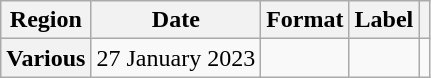<table class="wikitable plainrowheaders">
<tr>
<th scope="col">Region</th>
<th scope="col">Date</th>
<th scope="col">Format</th>
<th scope="col">Label</th>
<th scope="col"></th>
</tr>
<tr>
<th scope="row">Various</th>
<td>27 January 2023</td>
<td></td>
<td></td>
<td align="center"></td>
</tr>
</table>
